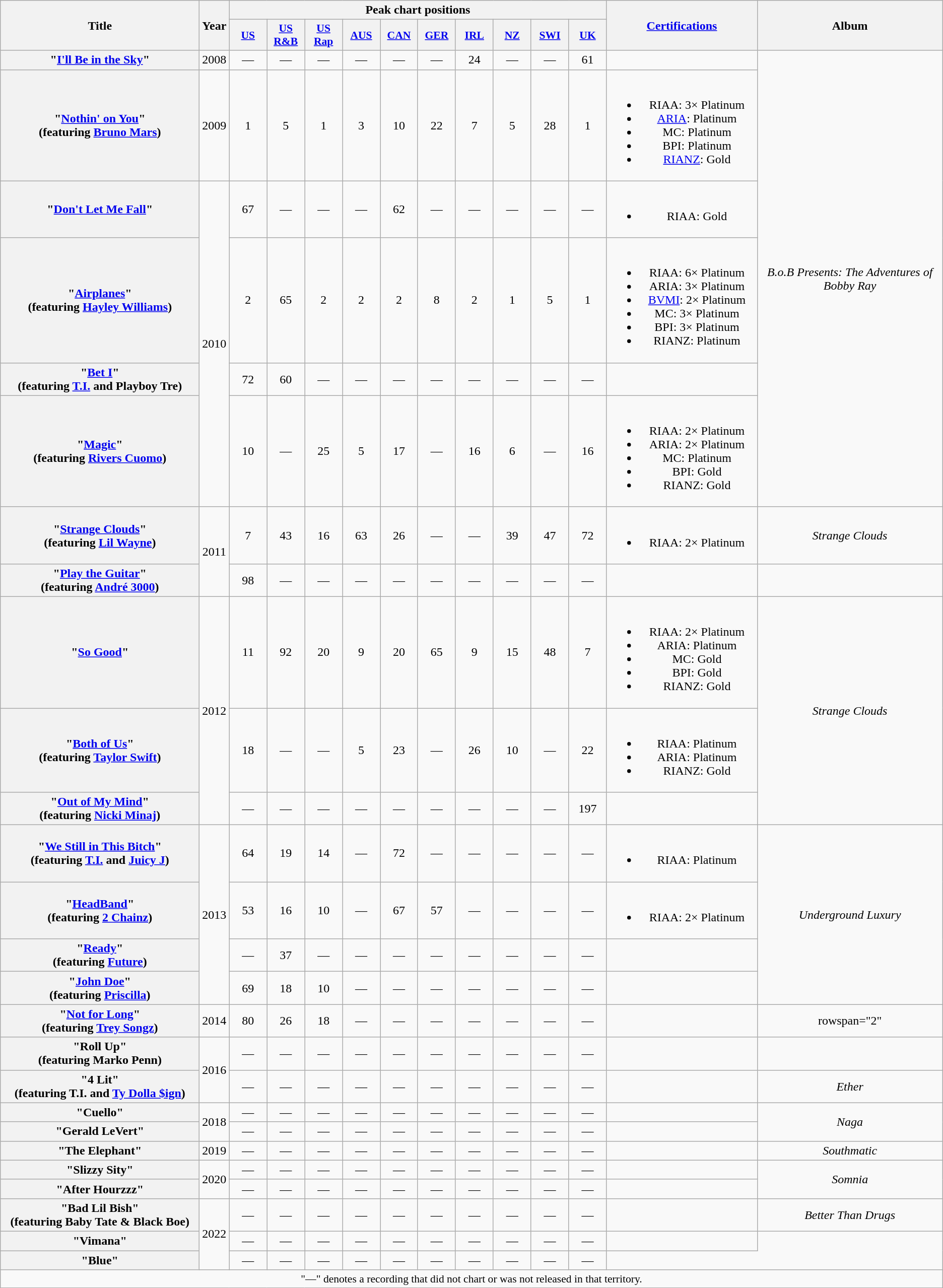<table class="wikitable plainrowheaders" style="text-align:center;">
<tr>
<th scope="col" rowspan="2" style="width:16em;">Title</th>
<th scope="col" rowspan="2">Year</th>
<th scope="col" colspan="10">Peak chart positions</th>
<th scope="col" rowspan="2" style="width:12em;"><a href='#'>Certifications</a></th>
<th scope="col" rowspan="2">Album</th>
</tr>
<tr>
<th scope="col" style="width:3em;font-size:90%;"><a href='#'>US</a><br></th>
<th scope="col" style="width:3em;font-size:90%;"><a href='#'>US R&B</a><br></th>
<th scope="col" style="width:3em;font-size:90%;"><a href='#'>US<br>Rap</a><br></th>
<th scope="col" style="width:3em;font-size:90%;"><a href='#'>AUS</a><br></th>
<th scope="col" style="width:3em;font-size:90%;"><a href='#'>CAN</a><br></th>
<th scope="col" style="width:3em;font-size:90%;"><a href='#'>GER</a><br></th>
<th scope="col" style="width:3em;font-size:90%;"><a href='#'>IRL</a><br></th>
<th scope="col" style="width:3em;font-size:90%;"><a href='#'>NZ</a><br></th>
<th scope="col" style="width:3em;font-size:90%;"><a href='#'>SWI</a><br></th>
<th scope="col" style="width:3em;font-size:90%;"><a href='#'>UK</a><br></th>
</tr>
<tr>
<th scope="row">"<a href='#'>I'll Be in the Sky</a>"</th>
<td>2008</td>
<td>—</td>
<td>—</td>
<td>—</td>
<td>—</td>
<td>—</td>
<td>—</td>
<td>24</td>
<td>—</td>
<td>—</td>
<td>61</td>
<td></td>
<td rowspan="6"><em>B.o.B Presents: The Adventures of Bobby Ray</em></td>
</tr>
<tr>
<th scope="row">"<a href='#'>Nothin' on You</a>" <br><span>(featuring <a href='#'>Bruno Mars</a>)</span></th>
<td>2009</td>
<td>1</td>
<td>5</td>
<td>1</td>
<td>3</td>
<td>10</td>
<td>22</td>
<td>7</td>
<td>5</td>
<td>28</td>
<td>1</td>
<td><br><ul><li>RIAA: 3× Platinum</li><li><a href='#'>ARIA</a>: Platinum</li><li>MC: Platinum</li><li>BPI: Platinum</li><li><a href='#'>RIANZ</a>: Gold</li></ul></td>
</tr>
<tr>
<th scope="row">"<a href='#'>Don't Let Me Fall</a>"</th>
<td rowspan="4">2010</td>
<td>67</td>
<td>—</td>
<td>—</td>
<td>—</td>
<td>62</td>
<td>—</td>
<td>—</td>
<td>—</td>
<td>—</td>
<td>—</td>
<td><br><ul><li>RIAA: Gold</li></ul></td>
</tr>
<tr>
<th scope="row">"<a href='#'>Airplanes</a>" <br><span>(featuring <a href='#'>Hayley Williams</a>)</span></th>
<td>2</td>
<td>65</td>
<td>2</td>
<td>2</td>
<td>2</td>
<td>8</td>
<td>2</td>
<td>1</td>
<td>5</td>
<td>1</td>
<td><br><ul><li>RIAA: 6× Platinum</li><li>ARIA: 3× Platinum</li><li><a href='#'>BVMI</a>: 2× Platinum</li><li>MC: 3× Platinum</li><li>BPI: 3× Platinum</li><li>RIANZ: Platinum</li></ul></td>
</tr>
<tr>
<th scope="row">"<a href='#'>Bet I</a>" <br><span>(featuring <a href='#'>T.I.</a> and Playboy Tre)</span></th>
<td>72</td>
<td>60</td>
<td>—</td>
<td>—</td>
<td>—</td>
<td>—</td>
<td>—</td>
<td>—</td>
<td>—</td>
<td>—</td>
<td></td>
</tr>
<tr>
<th scope="row">"<a href='#'>Magic</a>" <br><span>(featuring <a href='#'>Rivers Cuomo</a>)</span></th>
<td>10</td>
<td>—</td>
<td>25</td>
<td>5</td>
<td>17</td>
<td>—</td>
<td>16</td>
<td>6</td>
<td>—</td>
<td>16</td>
<td><br><ul><li>RIAA: 2× Platinum</li><li>ARIA: 2× Platinum</li><li>MC: Platinum</li><li>BPI: Gold</li><li>RIANZ: Gold</li></ul></td>
</tr>
<tr>
<th scope="row">"<a href='#'>Strange Clouds</a>" <br><span>(featuring <a href='#'>Lil Wayne</a>)</span></th>
<td rowspan="2">2011</td>
<td>7</td>
<td>43</td>
<td>16</td>
<td>63</td>
<td>26</td>
<td>—</td>
<td>—</td>
<td>39</td>
<td>47</td>
<td>72</td>
<td><br><ul><li>RIAA: 2× Platinum</li></ul></td>
<td><em>Strange Clouds</em></td>
</tr>
<tr>
<th scope="row">"<a href='#'>Play the Guitar</a>"<br><span>(featuring <a href='#'>André 3000</a>)</span></th>
<td>98</td>
<td>—</td>
<td>—</td>
<td>—</td>
<td>—</td>
<td>—</td>
<td>—</td>
<td>—</td>
<td>—</td>
<td>—</td>
<td></td>
<td></td>
</tr>
<tr>
<th scope="row">"<a href='#'>So Good</a>"</th>
<td rowspan="3">2012</td>
<td>11</td>
<td>92</td>
<td>20</td>
<td>9</td>
<td>20</td>
<td>65</td>
<td>9</td>
<td>15</td>
<td>48</td>
<td>7</td>
<td><br><ul><li>RIAA: 2× Platinum</li><li>ARIA: Platinum</li><li>MC: Gold</li><li>BPI: Gold</li><li>RIANZ: Gold</li></ul></td>
<td rowspan="3"><em>Strange Clouds</em></td>
</tr>
<tr>
<th scope="row">"<a href='#'>Both of Us</a>"<br><span>(featuring <a href='#'>Taylor Swift</a>)</span></th>
<td>18</td>
<td>—</td>
<td>—</td>
<td>5</td>
<td>23</td>
<td>—</td>
<td>26</td>
<td>10</td>
<td>—</td>
<td>22</td>
<td><br><ul><li>RIAA: Platinum</li><li>ARIA: Platinum</li><li>RIANZ: Gold</li></ul></td>
</tr>
<tr>
<th scope="row">"<a href='#'>Out of My Mind</a>"<br><span>(featuring <a href='#'>Nicki Minaj</a>)</span></th>
<td>—</td>
<td>—</td>
<td>—</td>
<td>—</td>
<td>—</td>
<td>—</td>
<td>—</td>
<td>—</td>
<td>—</td>
<td>197</td>
<td></td>
</tr>
<tr>
<th scope="row">"<a href='#'>We Still in This Bitch</a>"<br><span>(featuring <a href='#'>T.I.</a> and <a href='#'>Juicy J</a>)</span></th>
<td rowspan="4">2013</td>
<td>64</td>
<td>19</td>
<td>14</td>
<td>—</td>
<td>72</td>
<td>—</td>
<td>—</td>
<td>—</td>
<td>—</td>
<td>—</td>
<td><br><ul><li>RIAA: Platinum</li></ul></td>
<td rowspan="4"><em>Underground Luxury</em></td>
</tr>
<tr>
<th scope="row">"<a href='#'>HeadBand</a>"<br><span>(featuring <a href='#'>2 Chainz</a>)</span></th>
<td>53</td>
<td>16</td>
<td>10</td>
<td>—</td>
<td>67</td>
<td>57</td>
<td>—</td>
<td>—</td>
<td>—</td>
<td>—</td>
<td><br><ul><li>RIAA: 2× Platinum</li></ul></td>
</tr>
<tr>
<th scope="row">"<a href='#'>Ready</a>"<br><span>(featuring <a href='#'>Future</a>)</span></th>
<td>—</td>
<td>37</td>
<td>—</td>
<td>—</td>
<td>—</td>
<td>—</td>
<td>—</td>
<td>—</td>
<td>—</td>
<td>—</td>
<td></td>
</tr>
<tr>
<th scope="row">"<a href='#'>John Doe</a>"<br><span>(featuring <a href='#'>Priscilla</a>)</span></th>
<td>69</td>
<td>18</td>
<td>10</td>
<td>—</td>
<td>—</td>
<td>—</td>
<td>—</td>
<td>—</td>
<td>—</td>
<td>—</td>
<td></td>
</tr>
<tr>
<th scope="row">"<a href='#'>Not for Long</a>"<br><span>(featuring <a href='#'>Trey Songz</a>)</span></th>
<td>2014</td>
<td>80</td>
<td>26</td>
<td>18</td>
<td>—</td>
<td>—</td>
<td>—</td>
<td>—</td>
<td>—</td>
<td>—</td>
<td>—</td>
<td></td>
<td>rowspan="2" </td>
</tr>
<tr>
<th scope="row">"Roll Up"<br><span>(featuring Marko Penn)</span></th>
<td rowspan="2">2016</td>
<td>—</td>
<td>—</td>
<td>—</td>
<td>—</td>
<td>—</td>
<td>—</td>
<td>—</td>
<td>—</td>
<td>—</td>
<td>—</td>
<td></td>
</tr>
<tr>
<th scope="row">"4 Lit"<br><span>(featuring T.I. and <a href='#'>Ty Dolla $ign</a>)</span></th>
<td>—</td>
<td>—</td>
<td>—</td>
<td>—</td>
<td>—</td>
<td>—</td>
<td>—</td>
<td>—</td>
<td>—</td>
<td>—</td>
<td></td>
<td><em>Ether</em></td>
</tr>
<tr>
<th scope="row">"Cuello"</th>
<td rowspan="2">2018</td>
<td>—</td>
<td>—</td>
<td>—</td>
<td>—</td>
<td>—</td>
<td>—</td>
<td>—</td>
<td>—</td>
<td>—</td>
<td>—</td>
<td></td>
<td rowspan="2"><em>Naga</em></td>
</tr>
<tr>
<th scope="row">"Gerald LeVert"</th>
<td>—</td>
<td>—</td>
<td>—</td>
<td>—</td>
<td>—</td>
<td>—</td>
<td>—</td>
<td>—</td>
<td>—</td>
<td>—</td>
<td></td>
</tr>
<tr>
<th scope="row">"The Elephant"</th>
<td>2019</td>
<td>—</td>
<td>—</td>
<td>—</td>
<td>—</td>
<td>—</td>
<td>—</td>
<td>—</td>
<td>—</td>
<td>—</td>
<td>—</td>
<td></td>
<td><em>Southmatic</em></td>
</tr>
<tr>
<th scope="row">"Slizzy Sity"</th>
<td rowspan="2">2020</td>
<td>—</td>
<td>—</td>
<td>—</td>
<td>—</td>
<td>—</td>
<td>—</td>
<td>—</td>
<td>—</td>
<td>—</td>
<td>—</td>
<td></td>
<td rowspan="2"><em>Somnia</em></td>
</tr>
<tr>
<th scope="row">"After Hourzzz"</th>
<td>—</td>
<td>—</td>
<td>—</td>
<td>—</td>
<td>—</td>
<td>—</td>
<td>—</td>
<td>—</td>
<td>—</td>
<td>—</td>
<td></td>
</tr>
<tr>
<th scope="row">"Bad Lil Bish"<br><span>(featuring Baby Tate & Black Boe)</span></th>
<td rowspan="3">2022</td>
<td>—</td>
<td>—</td>
<td>—</td>
<td>—</td>
<td>—</td>
<td>—</td>
<td>—</td>
<td>—</td>
<td>—</td>
<td>—</td>
<td></td>
<td rowspan="1"><em>Better Than Drugs</em></td>
</tr>
<tr>
<th scope="row">"Vimana"</th>
<td>—</td>
<td>—</td>
<td>—</td>
<td>—</td>
<td>—</td>
<td>—</td>
<td>—</td>
<td>—</td>
<td>—</td>
<td>—</td>
<td></td>
</tr>
<tr>
<th scope="row">"Blue" <br><span></span></th>
<td>—</td>
<td>—</td>
<td>—</td>
<td>—</td>
<td>—</td>
<td>—</td>
<td>—</td>
<td>—</td>
<td>—</td>
<td>—</td>
</tr>
<tr>
<td colspan="14" style="font-size:90%">"—" denotes a recording that did not chart or was not released in that territory.</td>
</tr>
</table>
